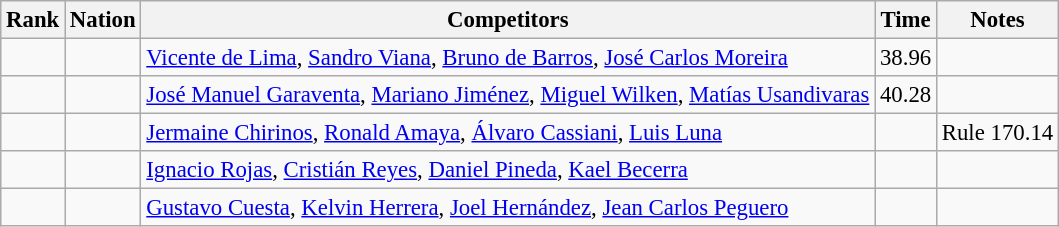<table class="wikitable sortable" style="text-align:center; font-size:95%">
<tr>
<th>Rank</th>
<th>Nation</th>
<th>Competitors</th>
<th>Time</th>
<th>Notes</th>
</tr>
<tr>
<td></td>
<td align=left></td>
<td align=left><a href='#'>Vicente de Lima</a>, <a href='#'>Sandro Viana</a>, <a href='#'>Bruno de Barros</a>, <a href='#'>José Carlos Moreira</a></td>
<td>38.96</td>
<td></td>
</tr>
<tr>
<td></td>
<td align=left></td>
<td align=left><a href='#'>José Manuel Garaventa</a>, <a href='#'>Mariano Jiménez</a>, <a href='#'>Miguel Wilken</a>, <a href='#'>Matías Usandivaras</a></td>
<td>40.28</td>
<td></td>
</tr>
<tr>
<td></td>
<td align=left></td>
<td align=left><a href='#'>Jermaine Chirinos</a>, <a href='#'>Ronald Amaya</a>, <a href='#'>Álvaro Cassiani</a>, <a href='#'>Luis Luna</a></td>
<td></td>
<td>Rule 170.14</td>
</tr>
<tr>
<td></td>
<td align=left></td>
<td align=left><a href='#'>Ignacio Rojas</a>, <a href='#'>Cristián Reyes</a>, <a href='#'>Daniel Pineda</a>, <a href='#'>Kael Becerra</a></td>
<td></td>
<td></td>
</tr>
<tr>
<td></td>
<td align=left></td>
<td align=left><a href='#'>Gustavo Cuesta</a>, <a href='#'>Kelvin Herrera</a>, <a href='#'>Joel Hernández</a>, <a href='#'>Jean Carlos Peguero</a></td>
<td></td>
<td></td>
</tr>
</table>
